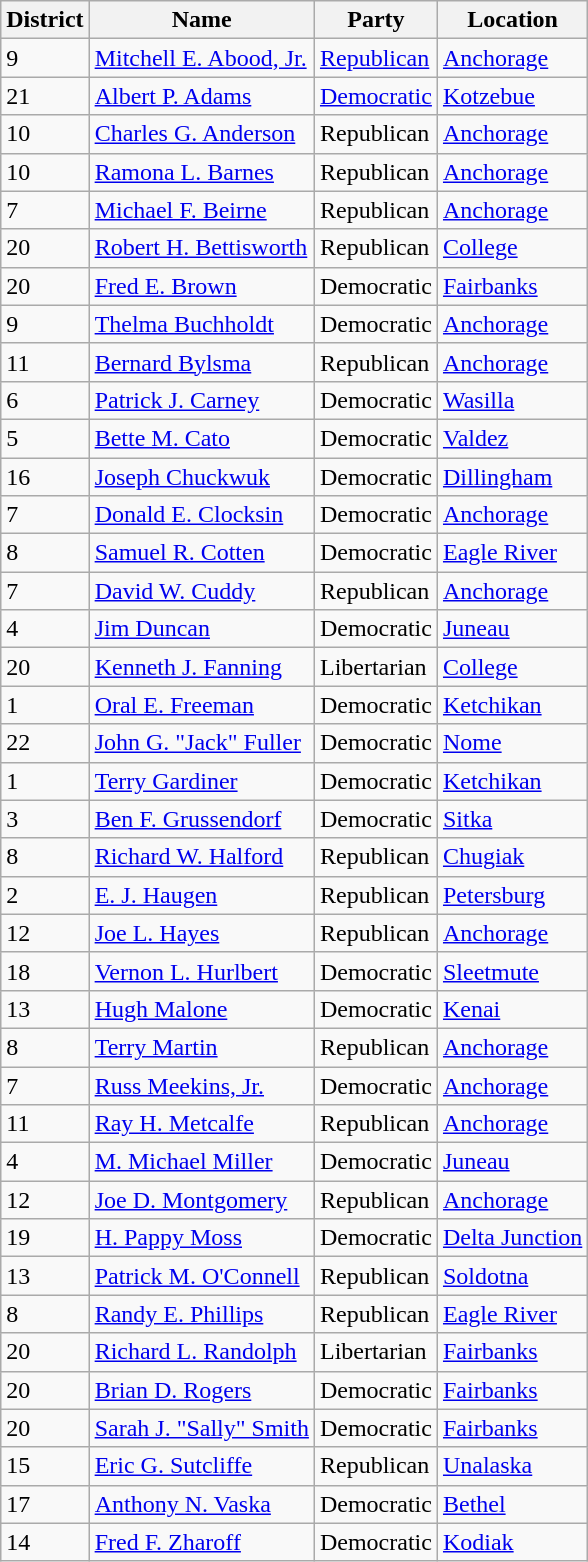<table class="wikitable">
<tr>
<th>District</th>
<th>Name</th>
<th>Party</th>
<th>Location</th>
</tr>
<tr>
<td>9</td>
<td><a href='#'>Mitchell E. Abood, Jr.</a></td>
<td><a href='#'>Republican</a></td>
<td><a href='#'>Anchorage</a></td>
</tr>
<tr>
<td>21</td>
<td><a href='#'>Albert P. Adams</a></td>
<td><a href='#'>Democratic</a></td>
<td><a href='#'>Kotzebue</a></td>
</tr>
<tr>
<td>10</td>
<td><a href='#'>Charles G. Anderson</a></td>
<td>Republican</td>
<td><a href='#'>Anchorage</a></td>
</tr>
<tr>
<td>10</td>
<td><a href='#'>Ramona L. Barnes</a></td>
<td>Republican</td>
<td><a href='#'>Anchorage</a></td>
</tr>
<tr>
<td>7</td>
<td><a href='#'>Michael F. Beirne</a></td>
<td>Republican</td>
<td><a href='#'>Anchorage</a></td>
</tr>
<tr>
<td>20</td>
<td><a href='#'>Robert H. Bettisworth</a></td>
<td>Republican</td>
<td><a href='#'>College</a></td>
</tr>
<tr>
<td>20</td>
<td><a href='#'>Fred E. Brown</a></td>
<td>Democratic</td>
<td><a href='#'>Fairbanks</a></td>
</tr>
<tr>
<td>9</td>
<td><a href='#'>Thelma Buchholdt</a></td>
<td>Democratic</td>
<td><a href='#'>Anchorage</a></td>
</tr>
<tr>
<td>11</td>
<td><a href='#'>Bernard Bylsma</a></td>
<td>Republican</td>
<td><a href='#'>Anchorage</a></td>
</tr>
<tr>
<td>6</td>
<td><a href='#'>Patrick J. Carney</a></td>
<td>Democratic</td>
<td><a href='#'>Wasilla</a></td>
</tr>
<tr>
<td>5</td>
<td><a href='#'>Bette M. Cato</a></td>
<td>Democratic</td>
<td><a href='#'>Valdez</a></td>
</tr>
<tr>
<td>16</td>
<td><a href='#'>Joseph Chuckwuk</a></td>
<td>Democratic</td>
<td><a href='#'>Dillingham</a></td>
</tr>
<tr>
<td>7</td>
<td><a href='#'>Donald E. Clocksin</a></td>
<td>Democratic</td>
<td><a href='#'>Anchorage</a></td>
</tr>
<tr>
<td>8</td>
<td><a href='#'>Samuel R. Cotten</a></td>
<td>Democratic</td>
<td><a href='#'>Eagle River</a></td>
</tr>
<tr>
<td>7</td>
<td><a href='#'>David W. Cuddy</a></td>
<td>Republican</td>
<td><a href='#'>Anchorage</a></td>
</tr>
<tr>
<td>4</td>
<td><a href='#'>Jim Duncan</a></td>
<td>Democratic</td>
<td><a href='#'>Juneau</a></td>
</tr>
<tr>
<td>20</td>
<td><a href='#'>Kenneth J. Fanning</a></td>
<td>Libertarian</td>
<td><a href='#'>College</a></td>
</tr>
<tr>
<td>1</td>
<td><a href='#'>Oral E. Freeman</a></td>
<td>Democratic</td>
<td><a href='#'>Ketchikan</a></td>
</tr>
<tr>
<td>22</td>
<td><a href='#'>John G. "Jack" Fuller</a></td>
<td>Democratic</td>
<td><a href='#'>Nome</a></td>
</tr>
<tr>
<td>1</td>
<td><a href='#'>Terry Gardiner</a></td>
<td>Democratic</td>
<td><a href='#'>Ketchikan</a></td>
</tr>
<tr>
<td>3</td>
<td><a href='#'>Ben F. Grussendorf</a></td>
<td>Democratic</td>
<td><a href='#'>Sitka</a></td>
</tr>
<tr>
<td>8</td>
<td><a href='#'>Richard W. Halford</a></td>
<td>Republican</td>
<td><a href='#'>Chugiak</a></td>
</tr>
<tr>
<td>2</td>
<td><a href='#'>E. J. Haugen</a></td>
<td>Republican</td>
<td><a href='#'>Petersburg</a></td>
</tr>
<tr>
<td>12</td>
<td><a href='#'>Joe L. Hayes</a></td>
<td>Republican</td>
<td><a href='#'>Anchorage</a></td>
</tr>
<tr>
<td>18</td>
<td><a href='#'>Vernon L. Hurlbert</a></td>
<td>Democratic</td>
<td><a href='#'>Sleetmute</a></td>
</tr>
<tr>
<td>13</td>
<td><a href='#'>Hugh Malone</a></td>
<td>Democratic</td>
<td><a href='#'>Kenai</a></td>
</tr>
<tr>
<td>8</td>
<td><a href='#'>Terry Martin</a></td>
<td>Republican</td>
<td><a href='#'>Anchorage</a></td>
</tr>
<tr>
<td>7</td>
<td><a href='#'>Russ Meekins, Jr.</a></td>
<td>Democratic</td>
<td><a href='#'>Anchorage</a></td>
</tr>
<tr>
<td>11</td>
<td><a href='#'>Ray H. Metcalfe</a></td>
<td>Republican</td>
<td><a href='#'>Anchorage</a></td>
</tr>
<tr>
<td>4</td>
<td><a href='#'>M. Michael Miller</a></td>
<td>Democratic</td>
<td><a href='#'>Juneau</a></td>
</tr>
<tr>
<td>12</td>
<td><a href='#'>Joe D. Montgomery</a></td>
<td>Republican</td>
<td><a href='#'>Anchorage</a></td>
</tr>
<tr>
<td>19</td>
<td><a href='#'>H. Pappy Moss</a></td>
<td>Democratic</td>
<td><a href='#'>Delta Junction</a></td>
</tr>
<tr>
<td>13</td>
<td><a href='#'>Patrick M. O'Connell</a></td>
<td>Republican</td>
<td><a href='#'>Soldotna</a></td>
</tr>
<tr>
<td>8</td>
<td><a href='#'>Randy E. Phillips</a></td>
<td>Republican</td>
<td><a href='#'>Eagle River</a></td>
</tr>
<tr>
<td>20</td>
<td><a href='#'>Richard L. Randolph</a></td>
<td>Libertarian</td>
<td><a href='#'>Fairbanks</a></td>
</tr>
<tr>
<td>20</td>
<td><a href='#'>Brian D. Rogers</a></td>
<td>Democratic</td>
<td><a href='#'>Fairbanks</a></td>
</tr>
<tr>
<td>20</td>
<td><a href='#'>Sarah J. "Sally" Smith</a></td>
<td>Democratic</td>
<td><a href='#'>Fairbanks</a></td>
</tr>
<tr>
<td>15</td>
<td><a href='#'>Eric G. Sutcliffe</a></td>
<td>Republican</td>
<td><a href='#'>Unalaska</a></td>
</tr>
<tr>
<td>17</td>
<td><a href='#'>Anthony N. Vaska</a></td>
<td>Democratic</td>
<td><a href='#'>Bethel</a></td>
</tr>
<tr>
<td>14</td>
<td><a href='#'>Fred F. Zharoff</a></td>
<td>Democratic</td>
<td><a href='#'>Kodiak</a></td>
</tr>
</table>
